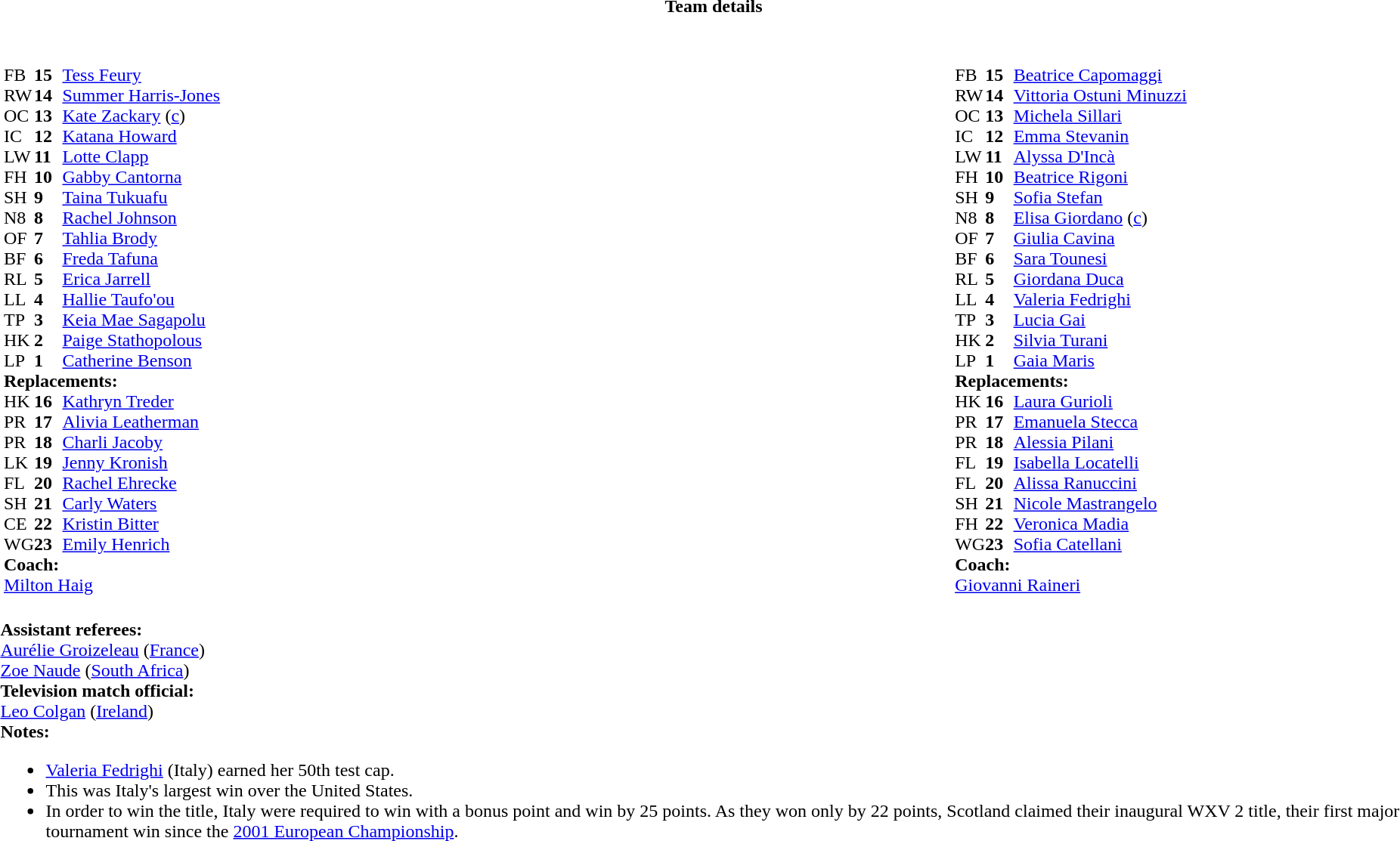<table border="0" style="width:100%;" class="collapsible collapsed">
<tr>
<th>Team details</th>
</tr>
<tr>
<td><br><table width="100%">
<tr>
<td style="vertical-align:top; width:50%"><br><table cellspacing="0" cellpadding="0">
<tr>
<th width="25"></th>
<th width="25"></th>
</tr>
<tr>
<td>FB</td>
<td><strong>15</strong></td>
<td><a href='#'>Tess Feury</a></td>
</tr>
<tr>
<td>RW</td>
<td><strong>14</strong></td>
<td><a href='#'>Summer Harris-Jones</a></td>
</tr>
<tr>
<td>OC</td>
<td><strong>13</strong></td>
<td><a href='#'>Kate Zackary</a> (<a href='#'>c</a>)</td>
</tr>
<tr>
<td>IC</td>
<td><strong>12</strong></td>
<td><a href='#'>Katana Howard</a></td>
<td></td>
<td></td>
</tr>
<tr>
<td>LW</td>
<td><strong>11</strong></td>
<td><a href='#'>Lotte Clapp</a></td>
</tr>
<tr>
<td>FH</td>
<td><strong>10</strong></td>
<td><a href='#'>Gabby Cantorna</a></td>
<td></td>
<td></td>
</tr>
<tr>
<td>SH</td>
<td><strong>9</strong></td>
<td><a href='#'>Taina Tukuafu</a></td>
<td></td>
<td></td>
</tr>
<tr>
<td>N8</td>
<td><strong>8</strong></td>
<td><a href='#'>Rachel Johnson</a></td>
</tr>
<tr>
<td>OF</td>
<td><strong>7</strong></td>
<td><a href='#'>Tahlia Brody</a></td>
</tr>
<tr>
<td>BF</td>
<td><strong>6</strong></td>
<td><a href='#'>Freda Tafuna</a></td>
<td></td>
<td></td>
</tr>
<tr>
<td>RL</td>
<td><strong>5</strong></td>
<td><a href='#'>Erica Jarrell</a></td>
<td></td>
<td></td>
</tr>
<tr>
<td>LL</td>
<td><strong>4</strong></td>
<td><a href='#'>Hallie Taufo'ou</a></td>
</tr>
<tr>
<td>TP</td>
<td><strong>3</strong></td>
<td><a href='#'>Keia Mae Sagapolu</a></td>
<td></td>
<td></td>
</tr>
<tr>
<td>HK</td>
<td><strong>2</strong></td>
<td><a href='#'>Paige Stathopolous</a></td>
<td></td>
<td></td>
</tr>
<tr>
<td>LP</td>
<td><strong>1</strong></td>
<td><a href='#'>Catherine Benson</a></td>
<td></td>
<td></td>
</tr>
<tr>
<td colspan=3><strong>Replacements:</strong></td>
</tr>
<tr>
<td>HK</td>
<td><strong>16</strong></td>
<td><a href='#'>Kathryn Treder</a></td>
<td></td>
<td></td>
</tr>
<tr>
<td>PR</td>
<td><strong>17</strong></td>
<td><a href='#'>Alivia Leatherman</a></td>
<td></td>
<td></td>
</tr>
<tr>
<td>PR</td>
<td><strong>18</strong></td>
<td><a href='#'>Charli Jacoby</a></td>
<td></td>
<td></td>
</tr>
<tr>
<td>LK</td>
<td><strong>19</strong></td>
<td><a href='#'>Jenny Kronish</a></td>
<td></td>
<td></td>
</tr>
<tr>
<td>FL</td>
<td><strong>20</strong></td>
<td><a href='#'>Rachel Ehrecke</a></td>
<td></td>
<td></td>
</tr>
<tr>
<td>SH</td>
<td><strong>21</strong></td>
<td><a href='#'>Carly Waters</a></td>
<td></td>
<td></td>
</tr>
<tr>
<td>CE</td>
<td><strong>22</strong></td>
<td><a href='#'>Kristin Bitter</a></td>
<td></td>
<td></td>
</tr>
<tr>
<td>WG</td>
<td><strong>23</strong></td>
<td><a href='#'>Emily Henrich</a></td>
<td></td>
<td></td>
</tr>
<tr>
<td colspan=3><strong>Coach:</strong></td>
</tr>
<tr>
<td colspan="4"> <a href='#'>Milton Haig</a></td>
</tr>
</table>
</td>
<td style="vertical-align:top"></td>
<td style="vertical-align:top; width:50%"><br><table cellspacing="0" cellpadding="0" style="margin:auto">
<tr>
<th width="25"></th>
<th width="25"></th>
</tr>
<tr>
<td>FB</td>
<td><strong>15</strong></td>
<td><a href='#'>Beatrice Capomaggi</a></td>
<td></td>
<td></td>
</tr>
<tr>
<td>RW</td>
<td><strong>14</strong></td>
<td><a href='#'>Vittoria Ostuni Minuzzi</a></td>
</tr>
<tr>
<td>OC</td>
<td><strong>13</strong></td>
<td><a href='#'>Michela Sillari</a></td>
</tr>
<tr>
<td>IC</td>
<td><strong>12</strong></td>
<td><a href='#'>Emma Stevanin</a></td>
<td></td>
<td></td>
</tr>
<tr>
<td>LW</td>
<td><strong>11</strong></td>
<td><a href='#'>Alyssa D'Incà</a></td>
</tr>
<tr>
<td>FH</td>
<td><strong>10</strong></td>
<td><a href='#'>Beatrice Rigoni</a></td>
</tr>
<tr>
<td>SH</td>
<td><strong>9</strong></td>
<td><a href='#'>Sofia Stefan</a></td>
</tr>
<tr>
<td>N8</td>
<td><strong>8</strong></td>
<td><a href='#'>Elisa Giordano</a> (<a href='#'>c</a>)</td>
</tr>
<tr>
<td>OF</td>
<td><strong>7</strong></td>
<td><a href='#'>Giulia Cavina</a></td>
<td></td>
<td></td>
</tr>
<tr>
<td>BF</td>
<td><strong>6</strong></td>
<td><a href='#'>Sara Tounesi</a></td>
<td></td>
<td></td>
</tr>
<tr>
<td>RL</td>
<td><strong>5</strong></td>
<td><a href='#'>Giordana Duca</a></td>
</tr>
<tr>
<td>LL</td>
<td><strong>4</strong></td>
<td><a href='#'>Valeria Fedrighi</a></td>
</tr>
<tr>
<td>TP</td>
<td><strong>3</strong></td>
<td><a href='#'>Lucia Gai</a></td>
<td></td>
<td></td>
</tr>
<tr>
<td>HK</td>
<td><strong>2</strong></td>
<td><a href='#'>Silvia Turani</a></td>
<td></td>
<td></td>
</tr>
<tr>
<td>LP</td>
<td><strong>1</strong></td>
<td><a href='#'>Gaia Maris</a></td>
<td></td>
<td></td>
</tr>
<tr>
<td colspan=3><strong>Replacements:</strong></td>
</tr>
<tr>
<td>HK</td>
<td><strong>16</strong></td>
<td><a href='#'>Laura Gurioli</a></td>
<td></td>
<td></td>
</tr>
<tr>
<td>PR</td>
<td><strong>17</strong></td>
<td><a href='#'>Emanuela Stecca</a></td>
<td></td>
<td></td>
</tr>
<tr>
<td>PR</td>
<td><strong>18</strong></td>
<td><a href='#'>Alessia Pilani</a></td>
<td></td>
<td></td>
</tr>
<tr>
<td>FL</td>
<td><strong>19</strong></td>
<td><a href='#'>Isabella Locatelli</a></td>
<td></td>
<td></td>
</tr>
<tr>
<td>FL</td>
<td><strong>20</strong></td>
<td><a href='#'>Alissa Ranuccini</a></td>
<td></td>
<td></td>
</tr>
<tr>
<td>SH</td>
<td><strong>21</strong></td>
<td><a href='#'>Nicole Mastrangelo</a></td>
</tr>
<tr>
<td>FH</td>
<td><strong>22</strong></td>
<td><a href='#'>Veronica Madia</a></td>
<td></td>
<td></td>
</tr>
<tr>
<td>WG</td>
<td><strong>23</strong></td>
<td><a href='#'>Sofia Catellani</a></td>
<td></td>
<td></td>
</tr>
<tr>
<td colspan=3><strong>Coach:</strong></td>
</tr>
<tr>
<td colspan="4"> <a href='#'>Giovanni Raineri</a></td>
</tr>
</table>
</td>
</tr>
</table>
<br><strong>Assistant referees:</strong>
<br><a href='#'>Aurélie Groizeleau</a> (<a href='#'>France</a>)
<br><a href='#'>Zoe Naude</a> (<a href='#'>South Africa</a>)
<br><strong>Television match official:</strong>
<br><a href='#'>Leo Colgan</a> (<a href='#'>Ireland</a>)<br><strong>Notes:</strong><ul><li><a href='#'>Valeria Fedrighi</a> (Italy) earned her 50th test cap.</li><li>This was Italy's largest win over the United States.</li><li>In order to win the title, Italy were required to win with a bonus point and win by 25 points. As they won only by 22 points, Scotland claimed their inaugural WXV 2 title, their first major tournament win since the <a href='#'>2001 European Championship</a>.</li></ul></td>
</tr>
</table>
